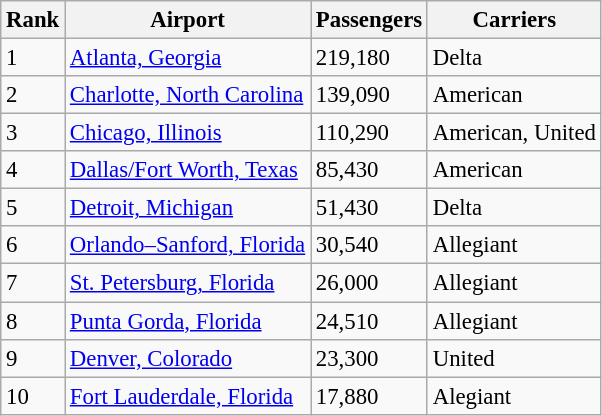<table class="wikitable sortable" style="font-size: 95%" width= align=>
<tr>
<th>Rank</th>
<th>Airport</th>
<th>Passengers</th>
<th>Carriers</th>
</tr>
<tr>
<td>1</td>
<td>  <a href='#'>Atlanta, Georgia</a></td>
<td>219,180</td>
<td>Delta</td>
</tr>
<tr>
<td>2</td>
<td> <a href='#'>Charlotte, North Carolina</a></td>
<td>139,090</td>
<td>American</td>
</tr>
<tr>
<td>3</td>
<td> <a href='#'>Chicago, Illinois</a></td>
<td>110,290</td>
<td>American, United</td>
</tr>
<tr>
<td>4</td>
<td> <a href='#'>Dallas/Fort Worth, Texas</a></td>
<td>85,430</td>
<td>American</td>
</tr>
<tr>
<td>5</td>
<td> <a href='#'>Detroit, Michigan</a></td>
<td>51,430</td>
<td>Delta</td>
</tr>
<tr>
<td>6</td>
<td> <a href='#'>Orlando–Sanford, Florida</a></td>
<td>30,540</td>
<td>Allegiant</td>
</tr>
<tr>
<td>7</td>
<td> <a href='#'>St. Petersburg, Florida</a></td>
<td>26,000</td>
<td>Allegiant</td>
</tr>
<tr>
<td>8</td>
<td> <a href='#'>Punta Gorda, Florida</a></td>
<td>24,510</td>
<td>Allegiant</td>
</tr>
<tr>
<td>9</td>
<td> <a href='#'>Denver, Colorado</a></td>
<td>23,300</td>
<td>United</td>
</tr>
<tr>
<td>10</td>
<td> <a href='#'>Fort Lauderdale, Florida</a></td>
<td>17,880</td>
<td>Alegiant</td>
</tr>
</table>
